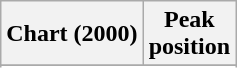<table class="wikitable sortable plainrowheaders" style="text-align:center">
<tr>
<th scope="col">Chart (2000)</th>
<th scope="col">Peak<br>position</th>
</tr>
<tr>
</tr>
<tr>
</tr>
</table>
